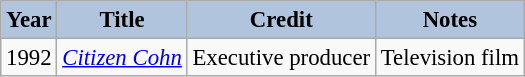<table class="wikitable" style="font-size:95%;">
<tr>
<th style="background:#B0C4DE;">Year</th>
<th style="background:#B0C4DE;">Title</th>
<th style="background:#B0C4DE;">Credit</th>
<th style="background:#B0C4DE;">Notes</th>
</tr>
<tr>
<td>1992</td>
<td><em><a href='#'>Citizen Cohn</a></em></td>
<td>Executive producer</td>
<td>Television film</td>
</tr>
</table>
